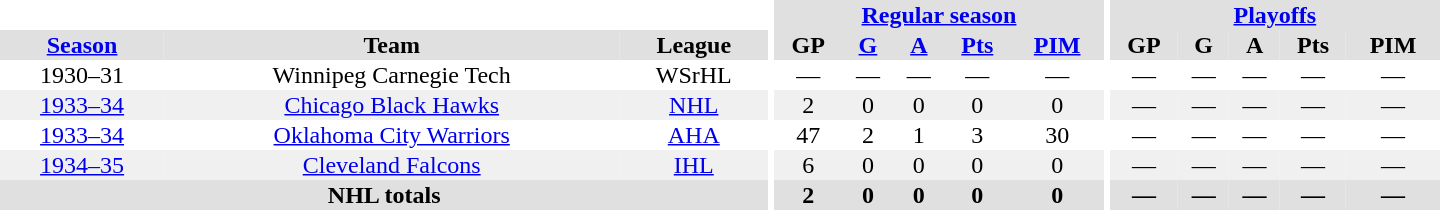<table border="0" cellpadding="1" cellspacing="0" style="text-align:center; width:60em">
<tr bgcolor="#e0e0e0">
<th colspan="3" bgcolor="#ffffff"></th>
<th rowspan="100" bgcolor="#ffffff"></th>
<th colspan="5"><a href='#'>Regular season</a></th>
<th rowspan="100" bgcolor="#ffffff"></th>
<th colspan="5"><a href='#'>Playoffs</a></th>
</tr>
<tr bgcolor="#e0e0e0">
<th><a href='#'>Season</a></th>
<th>Team</th>
<th>League</th>
<th>GP</th>
<th><a href='#'>G</a></th>
<th><a href='#'>A</a></th>
<th><a href='#'>Pts</a></th>
<th><a href='#'>PIM</a></th>
<th>GP</th>
<th>G</th>
<th>A</th>
<th>Pts</th>
<th>PIM</th>
</tr>
<tr>
<td>1930–31</td>
<td>Winnipeg Carnegie Tech</td>
<td>WSrHL</td>
<td>—</td>
<td>—</td>
<td>—</td>
<td>—</td>
<td>—</td>
<td>—</td>
<td>—</td>
<td>—</td>
<td>—</td>
<td>—</td>
</tr>
<tr bgcolor="#f0f0f0">
<td><a href='#'>1933–34</a></td>
<td><a href='#'>Chicago Black Hawks</a></td>
<td><a href='#'>NHL</a></td>
<td>2</td>
<td>0</td>
<td>0</td>
<td>0</td>
<td>0</td>
<td>—</td>
<td>—</td>
<td>—</td>
<td>—</td>
<td>—</td>
</tr>
<tr>
<td><a href='#'>1933–34</a></td>
<td><a href='#'>Oklahoma City Warriors</a></td>
<td><a href='#'>AHA</a></td>
<td>47</td>
<td>2</td>
<td>1</td>
<td>3</td>
<td>30</td>
<td>—</td>
<td>—</td>
<td>—</td>
<td>—</td>
<td>—</td>
</tr>
<tr bgcolor="#f0f0f0">
<td><a href='#'>1934–35</a></td>
<td><a href='#'>Cleveland Falcons</a></td>
<td><a href='#'>IHL</a></td>
<td>6</td>
<td>0</td>
<td>0</td>
<td>0</td>
<td>0</td>
<td>—</td>
<td>—</td>
<td>—</td>
<td>—</td>
<td>—</td>
</tr>
<tr bgcolor="#e0e0e0">
<th colspan="3">NHL totals</th>
<th>2</th>
<th>0</th>
<th>0</th>
<th>0</th>
<th>0</th>
<th>—</th>
<th>—</th>
<th>—</th>
<th>—</th>
<th>—</th>
</tr>
</table>
